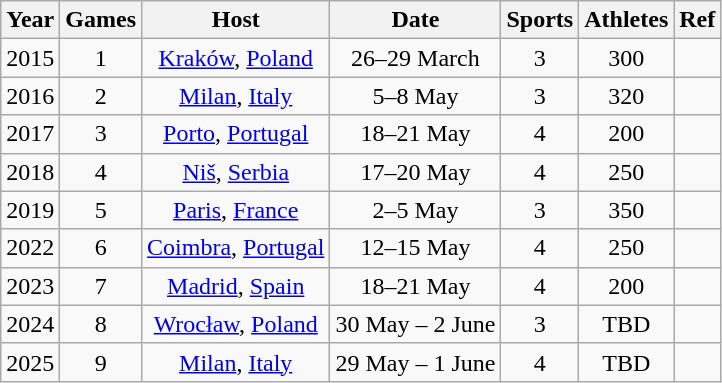<table class="wikitable" style="text-align:center" |>
<tr>
<th>Year</th>
<th>Games</th>
<th>Host</th>
<th>Date</th>
<th>Sports</th>
<th>Athletes</th>
<th>Ref</th>
</tr>
<tr>
<td>2015</td>
<td>1</td>
<td> <a href='#'>Kraków</a>, <a href='#'>Poland</a></td>
<td>26–29 March</td>
<td>3</td>
<td>300</td>
<td></td>
</tr>
<tr>
<td>2016</td>
<td>2</td>
<td> <a href='#'>Milan</a>, <a href='#'>Italy</a></td>
<td>5–8 May</td>
<td>3</td>
<td>320</td>
<td></td>
</tr>
<tr>
<td>2017</td>
<td>3</td>
<td> <a href='#'>Porto</a>, <a href='#'>Portugal</a></td>
<td>18–21 May</td>
<td>4</td>
<td>200</td>
<td></td>
</tr>
<tr>
<td>2018</td>
<td>4</td>
<td> <a href='#'>Niš</a>, <a href='#'>Serbia</a></td>
<td>17–20 May</td>
<td>4</td>
<td>250</td>
<td></td>
</tr>
<tr>
<td>2019</td>
<td>5</td>
<td> <a href='#'>Paris</a>, <a href='#'>France</a></td>
<td>2–5 May</td>
<td>3</td>
<td>350</td>
<td></td>
</tr>
<tr>
<td>2022</td>
<td>6</td>
<td> <a href='#'>Coimbra</a>, <a href='#'>Portugal</a></td>
<td>12–15 May</td>
<td>4</td>
<td>250</td>
<td></td>
</tr>
<tr>
<td>2023</td>
<td>7</td>
<td> <a href='#'>Madrid</a>, <a href='#'>Spain</a></td>
<td>18–21 May</td>
<td>4</td>
<td>200</td>
<td></td>
</tr>
<tr>
<td>2024</td>
<td>8</td>
<td> <a href='#'>Wrocław</a>, <a href='#'>Poland</a></td>
<td>30 May – 2 June</td>
<td>3</td>
<td>TBD</td>
<td></td>
</tr>
<tr>
<td>2025</td>
<td>9</td>
<td> <a href='#'>Milan</a>, <a href='#'>Italy</a></td>
<td>29 May – 1 June</td>
<td>4</td>
<td>TBD</td>
<td></td>
</tr>
</table>
